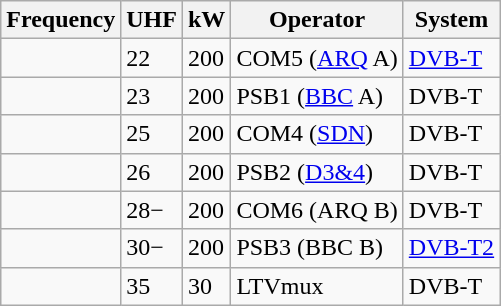<table class="wikitable sortable">
<tr>
<th>Frequency</th>
<th>UHF</th>
<th>kW</th>
<th>Operator</th>
<th>System</th>
</tr>
<tr>
<td></td>
<td>22</td>
<td>200</td>
<td>COM5 (<a href='#'>ARQ</a> A)</td>
<td><a href='#'>DVB-T</a></td>
</tr>
<tr>
<td></td>
<td>23</td>
<td>200</td>
<td>PSB1 (<a href='#'>BBC</a> A)</td>
<td>DVB-T</td>
</tr>
<tr>
<td></td>
<td>25</td>
<td>200</td>
<td>COM4 (<a href='#'>SDN</a>)</td>
<td>DVB-T</td>
</tr>
<tr>
<td></td>
<td>26</td>
<td>200</td>
<td>PSB2 (<a href='#'>D3&4</a>)</td>
<td>DVB-T</td>
</tr>
<tr>
<td></td>
<td>28−</td>
<td>200</td>
<td>COM6 (ARQ B)</td>
<td>DVB-T</td>
</tr>
<tr>
<td></td>
<td>30−</td>
<td>200</td>
<td>PSB3 (BBC B)</td>
<td><a href='#'>DVB-T2</a></td>
</tr>
<tr>
<td></td>
<td>35</td>
<td>30</td>
<td>LTVmux</td>
<td>DVB-T</td>
</tr>
</table>
